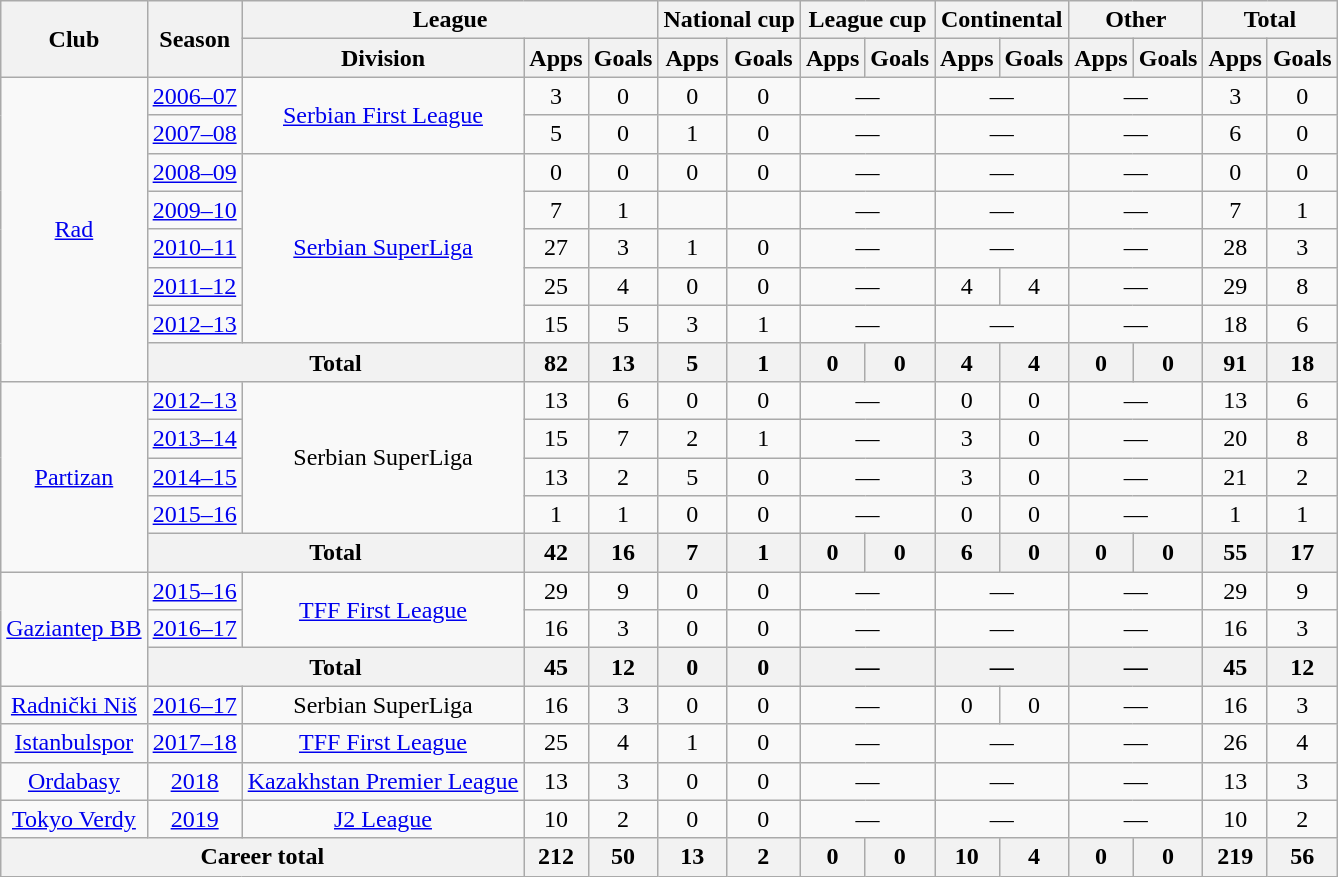<table class="wikitable" style="text-align: center">
<tr>
<th rowspan="2">Club</th>
<th rowspan="2">Season</th>
<th colspan="3">League</th>
<th colspan="2">National cup</th>
<th colspan="2">League cup</th>
<th colspan="2">Continental</th>
<th colspan="2">Other</th>
<th colspan="2">Total</th>
</tr>
<tr>
<th>Division</th>
<th>Apps</th>
<th>Goals</th>
<th>Apps</th>
<th>Goals</th>
<th>Apps</th>
<th>Goals</th>
<th>Apps</th>
<th>Goals</th>
<th>Apps</th>
<th>Goals</th>
<th>Apps</th>
<th>Goals</th>
</tr>
<tr>
<td rowspan="8"><a href='#'>Rad</a></td>
<td><a href='#'>2006–07</a></td>
<td rowspan="2"><a href='#'>Serbian First League</a></td>
<td>3</td>
<td>0</td>
<td>0</td>
<td>0</td>
<td colspan="2">—</td>
<td colspan="2">—</td>
<td colspan="2">—</td>
<td>3</td>
<td>0</td>
</tr>
<tr>
<td><a href='#'>2007–08</a></td>
<td>5</td>
<td>0</td>
<td>1</td>
<td>0</td>
<td colspan="2">—</td>
<td colspan="2">—</td>
<td colspan="2">—</td>
<td>6</td>
<td>0</td>
</tr>
<tr>
<td><a href='#'>2008–09</a></td>
<td rowspan="5"><a href='#'>Serbian SuperLiga</a></td>
<td>0</td>
<td>0</td>
<td>0</td>
<td>0</td>
<td colspan="2">—</td>
<td colspan="2">—</td>
<td colspan="2">—</td>
<td>0</td>
<td>0</td>
</tr>
<tr>
<td><a href='#'>2009–10</a></td>
<td>7</td>
<td>1</td>
<td></td>
<td></td>
<td colspan="2">—</td>
<td colspan="2">—</td>
<td colspan="2">—</td>
<td>7</td>
<td>1</td>
</tr>
<tr>
<td><a href='#'>2010–11</a></td>
<td>27</td>
<td>3</td>
<td>1</td>
<td>0</td>
<td colspan="2">—</td>
<td colspan="2">—</td>
<td colspan="2">—</td>
<td>28</td>
<td>3</td>
</tr>
<tr>
<td><a href='#'>2011–12</a></td>
<td>25</td>
<td>4</td>
<td>0</td>
<td>0</td>
<td colspan="2">—</td>
<td>4</td>
<td>4</td>
<td colspan="2">—</td>
<td>29</td>
<td>8</td>
</tr>
<tr>
<td><a href='#'>2012–13</a></td>
<td>15</td>
<td>5</td>
<td>3</td>
<td>1</td>
<td colspan="2">—</td>
<td colspan="2">—</td>
<td colspan="2">—</td>
<td>18</td>
<td>6</td>
</tr>
<tr>
<th colspan="2">Total</th>
<th>82</th>
<th>13</th>
<th>5</th>
<th>1</th>
<th>0</th>
<th>0</th>
<th>4</th>
<th>4</th>
<th>0</th>
<th>0</th>
<th>91</th>
<th>18</th>
</tr>
<tr>
<td rowspan="5"><a href='#'>Partizan</a></td>
<td><a href='#'>2012–13</a></td>
<td rowspan="4">Serbian SuperLiga</td>
<td>13</td>
<td>6</td>
<td>0</td>
<td>0</td>
<td colspan="2">—</td>
<td>0</td>
<td>0</td>
<td colspan="2">—</td>
<td>13</td>
<td>6</td>
</tr>
<tr>
<td><a href='#'>2013–14</a></td>
<td>15</td>
<td>7</td>
<td>2</td>
<td>1</td>
<td colspan="2">—</td>
<td>3</td>
<td>0</td>
<td colspan="2">—</td>
<td>20</td>
<td>8</td>
</tr>
<tr>
<td><a href='#'>2014–15</a></td>
<td>13</td>
<td>2</td>
<td>5</td>
<td>0</td>
<td colspan="2">—</td>
<td>3</td>
<td>0</td>
<td colspan="2">—</td>
<td>21</td>
<td>2</td>
</tr>
<tr>
<td><a href='#'>2015–16</a></td>
<td>1</td>
<td>1</td>
<td>0</td>
<td>0</td>
<td colspan="2">—</td>
<td>0</td>
<td>0</td>
<td colspan="2">—</td>
<td>1</td>
<td>1</td>
</tr>
<tr>
<th colspan="2">Total</th>
<th>42</th>
<th>16</th>
<th>7</th>
<th>1</th>
<th>0</th>
<th>0</th>
<th>6</th>
<th>0</th>
<th>0</th>
<th>0</th>
<th>55</th>
<th>17</th>
</tr>
<tr>
<td rowspan="3"><a href='#'>Gaziantep BB</a></td>
<td><a href='#'>2015–16</a></td>
<td rowspan="2"><a href='#'>TFF First League</a></td>
<td>29</td>
<td>9</td>
<td>0</td>
<td>0</td>
<td colspan="2">—</td>
<td colspan="2">—</td>
<td colspan="2">—</td>
<td>29</td>
<td>9</td>
</tr>
<tr>
<td><a href='#'>2016–17</a></td>
<td>16</td>
<td>3</td>
<td>0</td>
<td>0</td>
<td colspan="2">—</td>
<td colspan="2">—</td>
<td colspan="2">—</td>
<td>16</td>
<td>3</td>
</tr>
<tr>
<th colspan="2">Total</th>
<th>45</th>
<th>12</th>
<th>0</th>
<th>0</th>
<th colspan="2">—</th>
<th colspan="2">—</th>
<th colspan="2">—</th>
<th>45</th>
<th>12</th>
</tr>
<tr>
<td><a href='#'>Radnički Niš</a></td>
<td><a href='#'>2016–17</a></td>
<td>Serbian SuperLiga</td>
<td>16</td>
<td>3</td>
<td>0</td>
<td>0</td>
<td colspan="2">—</td>
<td>0</td>
<td>0</td>
<td colspan="2">—</td>
<td>16</td>
<td>3</td>
</tr>
<tr>
<td><a href='#'>Istanbulspor</a></td>
<td><a href='#'>2017–18</a></td>
<td><a href='#'>TFF First League</a></td>
<td>25</td>
<td>4</td>
<td>1</td>
<td>0</td>
<td colspan="2">—</td>
<td colspan="2">—</td>
<td colspan="2">—</td>
<td>26</td>
<td>4</td>
</tr>
<tr>
<td><a href='#'>Ordabasy</a></td>
<td><a href='#'>2018</a></td>
<td><a href='#'>Kazakhstan Premier League</a></td>
<td>13</td>
<td>3</td>
<td>0</td>
<td>0</td>
<td colspan="2">—</td>
<td colspan="2">—</td>
<td colspan="2">—</td>
<td>13</td>
<td>3</td>
</tr>
<tr>
<td><a href='#'>Tokyo Verdy</a></td>
<td><a href='#'>2019</a></td>
<td><a href='#'>J2 League</a></td>
<td>10</td>
<td>2</td>
<td>0</td>
<td>0</td>
<td colspan="2">—</td>
<td colspan="2">—</td>
<td colspan="2">—</td>
<td>10</td>
<td>2</td>
</tr>
<tr>
<th colspan="3">Career total</th>
<th>212</th>
<th>50</th>
<th>13</th>
<th>2</th>
<th>0</th>
<th>0</th>
<th>10</th>
<th>4</th>
<th>0</th>
<th>0</th>
<th>219</th>
<th>56</th>
</tr>
</table>
